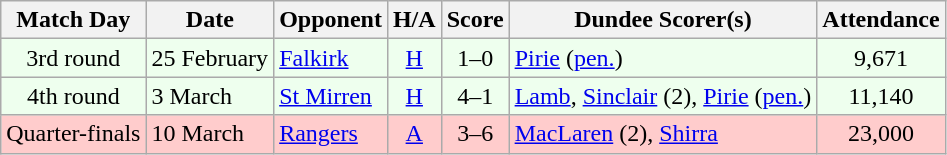<table class="wikitable" style="text-align:center">
<tr>
<th>Match Day</th>
<th>Date</th>
<th>Opponent</th>
<th>H/A</th>
<th>Score</th>
<th>Dundee Scorer(s)</th>
<th>Attendance</th>
</tr>
<tr bgcolor="#EEFFEE">
<td>3rd round</td>
<td align="left">25 February</td>
<td align="left"><a href='#'>Falkirk</a></td>
<td><a href='#'>H</a></td>
<td>1–0</td>
<td align="left"><a href='#'>Pirie</a> (<a href='#'>pen.</a>)</td>
<td>9,671</td>
</tr>
<tr bgcolor="#EEFFEE">
<td>4th round</td>
<td align="left">3 March</td>
<td align="left"><a href='#'>St Mirren</a></td>
<td><a href='#'>H</a></td>
<td>4–1</td>
<td align="left"><a href='#'>Lamb</a>, <a href='#'>Sinclair</a> (2), <a href='#'>Pirie</a> (<a href='#'>pen.</a>)</td>
<td>11,140</td>
</tr>
<tr bgcolor="#FFCCCC">
<td>Quarter-finals</td>
<td align="left">10 March</td>
<td align="left"><a href='#'>Rangers</a></td>
<td><a href='#'>A</a></td>
<td>3–6</td>
<td align="left"><a href='#'>MacLaren</a> (2), <a href='#'>Shirra</a></td>
<td>23,000</td>
</tr>
</table>
